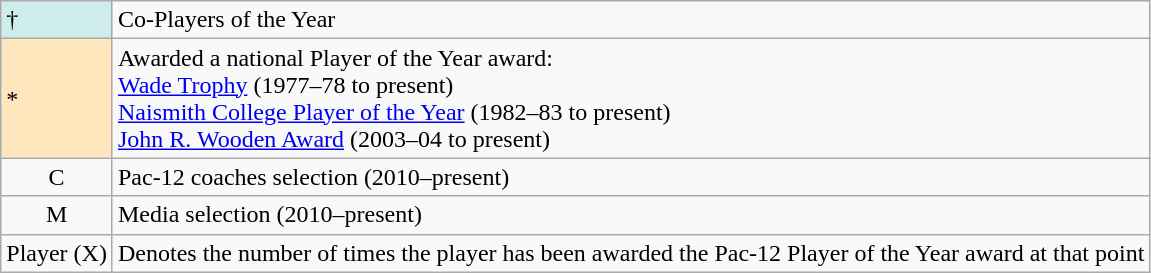<table class="wikitable">
<tr>
<td style="background-color:#CFECEC;">†</td>
<td>Co-Players of the Year</td>
</tr>
<tr>
<td style="background-color:#FFE6BD">*</td>
<td>Awarded a national Player of the Year award: <br><a href='#'>Wade Trophy</a> (1977–78 to present)<br><a href='#'>Naismith College Player of the Year</a> (1982–83 to present)<br> <a href='#'>John R. Wooden Award</a> (2003–04 to present)</td>
</tr>
<tr>
<td align="center">C</td>
<td>Pac-12 coaches selection (2010–present)</td>
</tr>
<tr>
<td align="center">M</td>
<td>Media selection (2010–present)</td>
</tr>
<tr>
<td>Player (X)</td>
<td>Denotes the number of times the player has been awarded the Pac-12 Player of the Year award at that point</td>
</tr>
</table>
